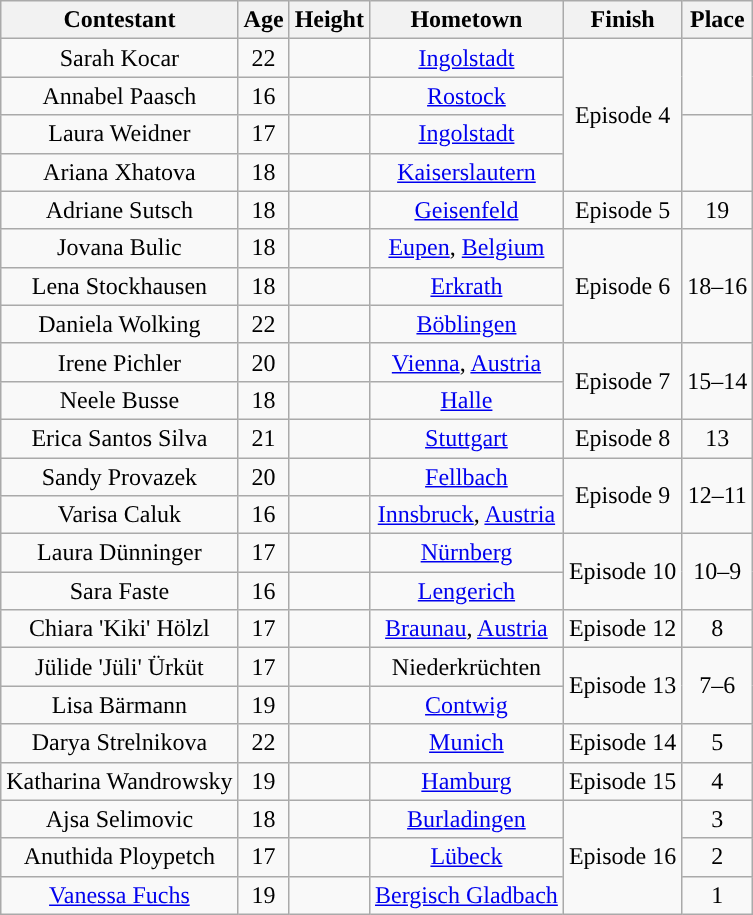<table class="wikitable sortable" style="text-align:center;">
<tr>
<th>Contestant</th>
<th>Age</th>
<th>Height</th>
<th>Hometown</th>
<th>Finish</th>
<th>Place</th>
</tr>
<tr>
<td>Sarah Kocar</td>
<td>22</td>
<td></td>
<td><a href='#'>Ingolstadt</a></td>
<td rowspan="4">Episode 4</td>
<td rowspan="2"></td>
</tr>
<tr>
<td>Annabel Paasch</td>
<td>16</td>
<td></td>
<td><a href='#'>Rostock</a></td>
</tr>
<tr>
<td>Laura Weidner</td>
<td>17</td>
<td></td>
<td><a href='#'>Ingolstadt</a></td>
<td rowspan="2"></td>
</tr>
<tr>
<td>Ariana Xhatova</td>
<td>18</td>
<td></td>
<td><a href='#'>Kaiserslautern</a></td>
</tr>
<tr>
<td>Adriane Sutsch</td>
<td>18</td>
<td></td>
<td><a href='#'>Geisenfeld</a></td>
<td>Episode 5</td>
<td>19</td>
</tr>
<tr>
<td>Jovana Bulic</td>
<td>18</td>
<td></td>
<td><a href='#'>Eupen</a>, <a href='#'>Belgium</a></td>
<td rowspan="3">Episode 6</td>
<td rowspan="3">18–16</td>
</tr>
<tr>
<td>Lena Stockhausen</td>
<td>18</td>
<td></td>
<td><a href='#'>Erkrath</a></td>
</tr>
<tr>
<td>Daniela Wolking</td>
<td>22</td>
<td></td>
<td><a href='#'>Böblingen</a></td>
</tr>
<tr>
<td>Irene Pichler</td>
<td>20</td>
<td></td>
<td><a href='#'>Vienna</a>, <a href='#'>Austria</a></td>
<td rowspan="2">Episode 7</td>
<td rowspan="2">15–14</td>
</tr>
<tr>
<td>Neele Busse</td>
<td>18</td>
<td></td>
<td><a href='#'>Halle</a></td>
</tr>
<tr>
<td>Erica Santos Silva</td>
<td>21</td>
<td></td>
<td><a href='#'>Stuttgart</a></td>
<td>Episode 8</td>
<td>13</td>
</tr>
<tr>
<td>Sandy Provazek</td>
<td>20</td>
<td></td>
<td><a href='#'>Fellbach</a></td>
<td rowspan="2">Episode 9</td>
<td rowspan="2">12–11</td>
</tr>
<tr>
<td>Varisa Caluk</td>
<td>16</td>
<td></td>
<td><a href='#'>Innsbruck</a>, <a href='#'>Austria</a></td>
</tr>
<tr>
<td>Laura Dünninger</td>
<td>17</td>
<td></td>
<td><a href='#'>Nürnberg</a></td>
<td rowspan="2">Episode 10</td>
<td rowspan="2">10–9</td>
</tr>
<tr>
<td>Sara Faste</td>
<td>16</td>
<td></td>
<td><a href='#'>Lengerich</a></td>
</tr>
<tr>
<td>Chiara 'Kiki' Hölzl</td>
<td>17</td>
<td></td>
<td><a href='#'>Braunau</a>, <a href='#'>Austria</a></td>
<td>Episode 12</td>
<td>8</td>
</tr>
<tr>
<td>Jülide 'Jüli' Ürküt</td>
<td>17</td>
<td></td>
<td>Niederkrüchten</td>
<td rowspan="2">Episode 13</td>
<td rowspan="2">7–6</td>
</tr>
<tr>
<td>Lisa Bärmann</td>
<td>19</td>
<td></td>
<td><a href='#'>Contwig</a></td>
</tr>
<tr>
<td>Darya Strelnikova</td>
<td>22</td>
<td></td>
<td><a href='#'>Munich</a></td>
<td>Episode 14</td>
<td>5</td>
</tr>
<tr>
<td>Katharina Wandrowsky</td>
<td>19</td>
<td></td>
<td><a href='#'>Hamburg</a></td>
<td>Episode 15</td>
<td>4</td>
</tr>
<tr>
<td>Ajsa Selimovic</td>
<td>18</td>
<td></td>
<td><a href='#'>Burladingen</a></td>
<td rowspan="3">Episode 16</td>
<td>3</td>
</tr>
<tr>
<td>Anuthida Ploypetch</td>
<td>17</td>
<td></td>
<td><a href='#'>Lübeck</a></td>
<td>2</td>
</tr>
<tr>
<td><a href='#'>Vanessa Fuchs</a></td>
<td>19</td>
<td></td>
<td><a href='#'>Bergisch Gladbach</a></td>
<td>1</td>
</tr>
</table>
